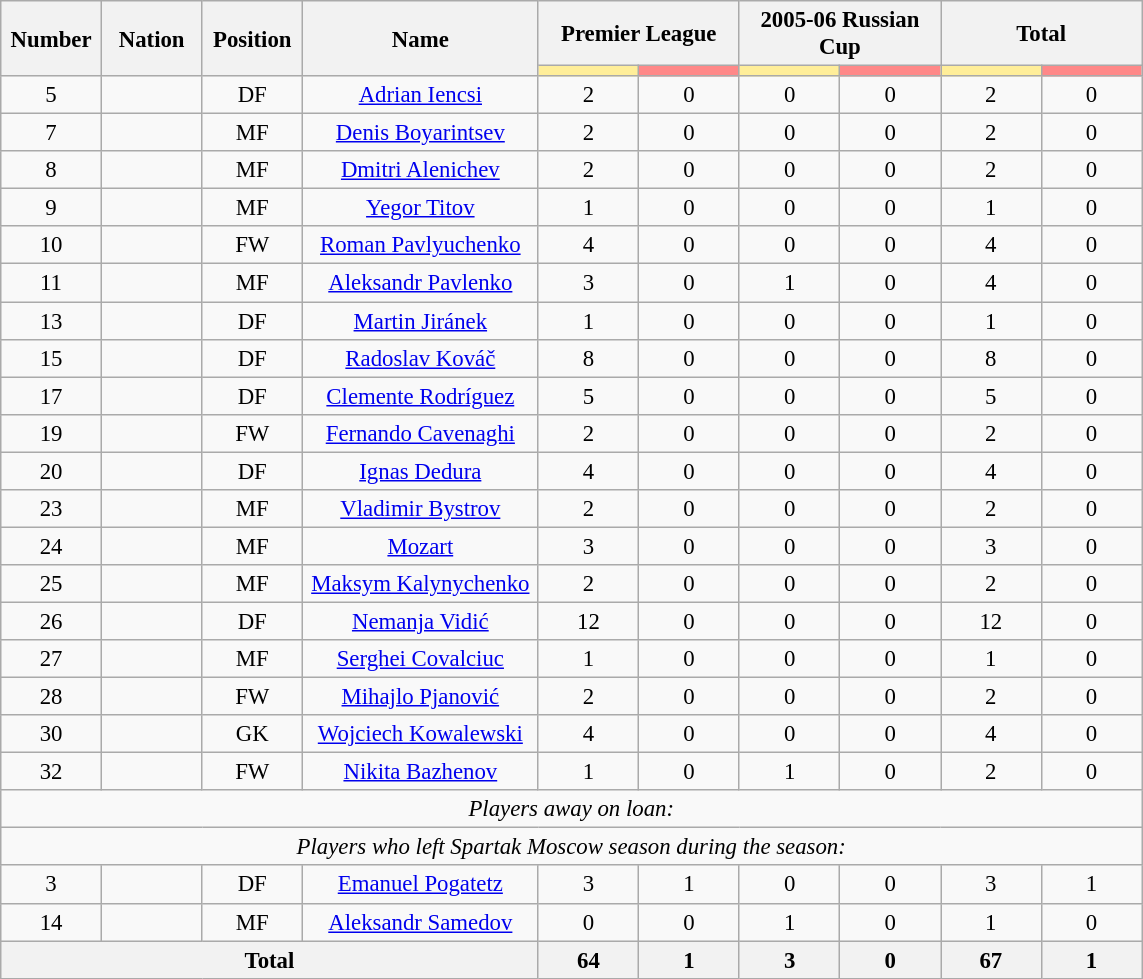<table class="wikitable" style="font-size: 95%; text-align: center;">
<tr>
<th rowspan=2 width=60>Number</th>
<th rowspan=2 width=60>Nation</th>
<th rowspan=2 width=60>Position</th>
<th rowspan=2 width=150>Name</th>
<th colspan=2>Premier League</th>
<th colspan=2>2005-06 Russian Cup</th>
<th colspan=2>Total</th>
</tr>
<tr>
<th style="width:60px; background:#fe9;"></th>
<th style="width:60px; background:#ff8888;"></th>
<th style="width:60px; background:#fe9;"></th>
<th style="width:60px; background:#ff8888;"></th>
<th style="width:60px; background:#fe9;"></th>
<th style="width:60px; background:#ff8888;"></th>
</tr>
<tr>
<td>5</td>
<td></td>
<td>DF</td>
<td><a href='#'>Adrian Iencsi</a></td>
<td>2</td>
<td>0</td>
<td>0</td>
<td>0</td>
<td>2</td>
<td>0</td>
</tr>
<tr>
<td>7</td>
<td></td>
<td>MF</td>
<td><a href='#'>Denis Boyarintsev</a></td>
<td>2</td>
<td>0</td>
<td>0</td>
<td>0</td>
<td>2</td>
<td>0</td>
</tr>
<tr>
<td>8</td>
<td></td>
<td>MF</td>
<td><a href='#'>Dmitri Alenichev</a></td>
<td>2</td>
<td>0</td>
<td>0</td>
<td>0</td>
<td>2</td>
<td>0</td>
</tr>
<tr>
<td>9</td>
<td></td>
<td>MF</td>
<td><a href='#'>Yegor Titov</a></td>
<td>1</td>
<td>0</td>
<td>0</td>
<td>0</td>
<td>1</td>
<td>0</td>
</tr>
<tr>
<td>10</td>
<td></td>
<td>FW</td>
<td><a href='#'>Roman Pavlyuchenko</a></td>
<td>4</td>
<td>0</td>
<td>0</td>
<td>0</td>
<td>4</td>
<td>0</td>
</tr>
<tr>
<td>11</td>
<td></td>
<td>MF</td>
<td><a href='#'>Aleksandr Pavlenko</a></td>
<td>3</td>
<td>0</td>
<td>1</td>
<td>0</td>
<td>4</td>
<td>0</td>
</tr>
<tr>
<td>13</td>
<td></td>
<td>DF</td>
<td><a href='#'>Martin Jiránek</a></td>
<td>1</td>
<td>0</td>
<td>0</td>
<td>0</td>
<td>1</td>
<td>0</td>
</tr>
<tr>
<td>15</td>
<td></td>
<td>DF</td>
<td><a href='#'>Radoslav Kováč</a></td>
<td>8</td>
<td>0</td>
<td>0</td>
<td>0</td>
<td>8</td>
<td>0</td>
</tr>
<tr>
<td>17</td>
<td></td>
<td>DF</td>
<td><a href='#'>Clemente Rodríguez</a></td>
<td>5</td>
<td>0</td>
<td>0</td>
<td>0</td>
<td>5</td>
<td>0</td>
</tr>
<tr>
<td>19</td>
<td></td>
<td>FW</td>
<td><a href='#'>Fernando Cavenaghi</a></td>
<td>2</td>
<td>0</td>
<td>0</td>
<td>0</td>
<td>2</td>
<td>0</td>
</tr>
<tr>
<td>20</td>
<td></td>
<td>DF</td>
<td><a href='#'>Ignas Dedura</a></td>
<td>4</td>
<td>0</td>
<td>0</td>
<td>0</td>
<td>4</td>
<td>0</td>
</tr>
<tr>
<td>23</td>
<td></td>
<td>MF</td>
<td><a href='#'>Vladimir Bystrov</a></td>
<td>2</td>
<td>0</td>
<td>0</td>
<td>0</td>
<td>2</td>
<td>0</td>
</tr>
<tr>
<td>24</td>
<td></td>
<td>MF</td>
<td><a href='#'>Mozart</a></td>
<td>3</td>
<td>0</td>
<td>0</td>
<td>0</td>
<td>3</td>
<td>0</td>
</tr>
<tr>
<td>25</td>
<td></td>
<td>MF</td>
<td><a href='#'>Maksym Kalynychenko</a></td>
<td>2</td>
<td>0</td>
<td>0</td>
<td>0</td>
<td>2</td>
<td>0</td>
</tr>
<tr>
<td>26</td>
<td></td>
<td>DF</td>
<td><a href='#'>Nemanja Vidić</a></td>
<td>12</td>
<td>0</td>
<td>0</td>
<td>0</td>
<td>12</td>
<td>0</td>
</tr>
<tr>
<td>27</td>
<td></td>
<td>MF</td>
<td><a href='#'>Serghei Covalciuc</a></td>
<td>1</td>
<td>0</td>
<td>0</td>
<td>0</td>
<td>1</td>
<td>0</td>
</tr>
<tr>
<td>28</td>
<td></td>
<td>FW</td>
<td><a href='#'>Mihajlo Pjanović</a></td>
<td>2</td>
<td>0</td>
<td>0</td>
<td>0</td>
<td>2</td>
<td>0</td>
</tr>
<tr>
<td>30</td>
<td></td>
<td>GK</td>
<td><a href='#'>Wojciech Kowalewski</a></td>
<td>4</td>
<td>0</td>
<td>0</td>
<td>0</td>
<td>4</td>
<td>0</td>
</tr>
<tr>
<td>32</td>
<td></td>
<td>FW</td>
<td><a href='#'>Nikita Bazhenov</a></td>
<td>1</td>
<td>0</td>
<td>1</td>
<td>0</td>
<td>2</td>
<td>0</td>
</tr>
<tr>
<td colspan="14"><em>Players away on loan:</em></td>
</tr>
<tr>
<td colspan="14"><em>Players who left Spartak Moscow season during the season:</em></td>
</tr>
<tr>
<td>3</td>
<td></td>
<td>DF</td>
<td><a href='#'>Emanuel Pogatetz</a></td>
<td>3</td>
<td>1</td>
<td>0</td>
<td>0</td>
<td>3</td>
<td>1</td>
</tr>
<tr>
<td>14</td>
<td></td>
<td>MF</td>
<td><a href='#'>Aleksandr Samedov</a></td>
<td>0</td>
<td>0</td>
<td>1</td>
<td>0</td>
<td>1</td>
<td>0</td>
</tr>
<tr>
<th colspan=4>Total</th>
<th>64</th>
<th>1</th>
<th>3</th>
<th>0</th>
<th>67</th>
<th>1</th>
</tr>
</table>
